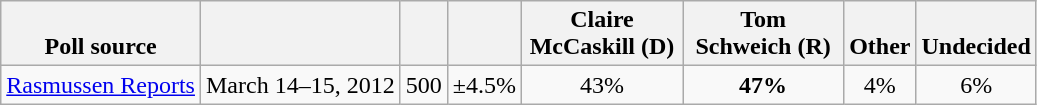<table class="wikitable" style="text-align:center">
<tr valign= bottom>
<th>Poll source</th>
<th></th>
<th></th>
<th></th>
<th style="width:100px;">Claire<br>McCaskill (D)</th>
<th style="width:100px;">Tom<br>Schweich (R)</th>
<th>Other</th>
<th>Undecided</th>
</tr>
<tr>
<td align=left><a href='#'>Rasmussen Reports</a></td>
<td>March 14–15, 2012</td>
<td>500</td>
<td>±4.5%</td>
<td>43%</td>
<td><strong>47%</strong></td>
<td>4%</td>
<td>6%</td>
</tr>
</table>
